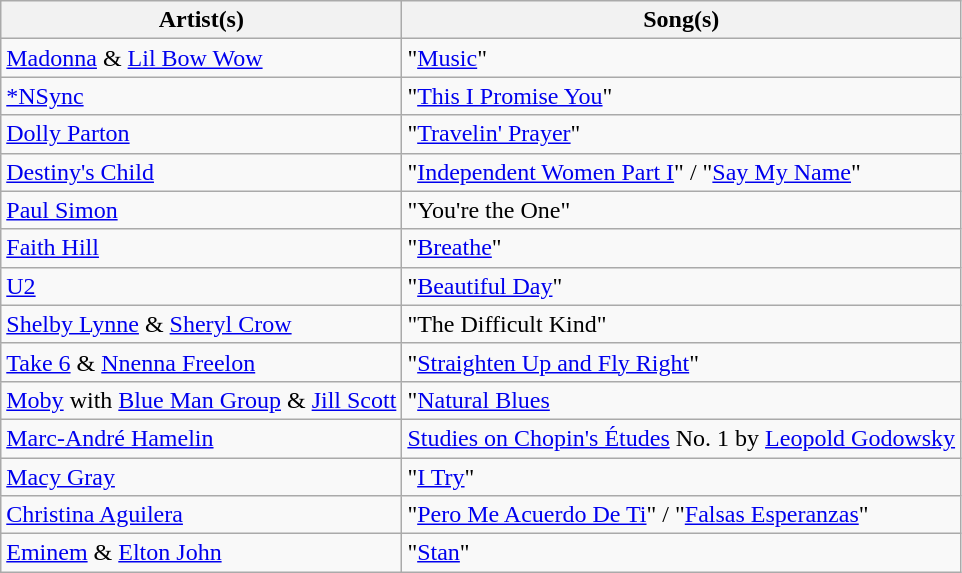<table class="wikitable plainrowheaders">
<tr>
<th scope="col">Artist(s)</th>
<th scope="col">Song(s)</th>
</tr>
<tr>
<td scope="row"><a href='#'>Madonna</a> & <a href='#'>Lil Bow Wow</a></td>
<td>"<a href='#'>Music</a>"</td>
</tr>
<tr>
<td scope="row"><a href='#'>*NSync</a></td>
<td>"<a href='#'>This I Promise You</a>"</td>
</tr>
<tr>
<td scope="row"><a href='#'>Dolly Parton</a></td>
<td>"<a href='#'>Travelin' Prayer</a>"</td>
</tr>
<tr>
<td scope="row"><a href='#'>Destiny's Child</a></td>
<td>"<a href='#'>Independent Women Part I</a>" / "<a href='#'>Say My Name</a>"</td>
</tr>
<tr>
<td scope="row"><a href='#'>Paul Simon</a></td>
<td>"You're the One"</td>
</tr>
<tr>
<td scope="row"><a href='#'>Faith Hill</a></td>
<td>"<a href='#'>Breathe</a>"</td>
</tr>
<tr>
<td scope="row"><a href='#'>U2</a></td>
<td>"<a href='#'>Beautiful Day</a>"</td>
</tr>
<tr>
<td scope="row"><a href='#'>Shelby Lynne</a> & <a href='#'>Sheryl Crow</a></td>
<td>"The Difficult Kind"</td>
</tr>
<tr>
<td scope="row"><a href='#'>Take 6</a> & <a href='#'>Nnenna Freelon</a></td>
<td>"<a href='#'>Straighten Up and Fly Right</a>"</td>
</tr>
<tr>
<td scope="row"><a href='#'>Moby</a> with <a href='#'>Blue Man Group</a> & <a href='#'>Jill Scott</a></td>
<td>"<a href='#'>Natural Blues</a></td>
</tr>
<tr>
<td scope="row"><a href='#'>Marc-André Hamelin</a></td>
<td><a href='#'>Studies on Chopin's Études</a> No. 1 by <a href='#'>Leopold Godowsky</a></td>
</tr>
<tr>
<td scope="row"><a href='#'>Macy Gray</a></td>
<td>"<a href='#'>I Try</a>"</td>
</tr>
<tr>
<td scope="row"><a href='#'>Christina Aguilera</a></td>
<td>"<a href='#'>Pero Me Acuerdo De Ti</a>" / "<a href='#'>Falsas Esperanzas</a>"</td>
</tr>
<tr>
<td scope="row"><a href='#'>Eminem</a> & <a href='#'>Elton John</a></td>
<td>"<a href='#'>Stan</a>"</td>
</tr>
</table>
